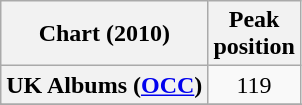<table class="wikitable sortable plainrowheaders" style="text-align:center">
<tr>
<th scope="col">Chart (2010)</th>
<th scope="col">Peak<br>position</th>
</tr>
<tr>
<th scope="row">UK Albums (<a href='#'>OCC</a>)</th>
<td>119</td>
</tr>
<tr>
</tr>
<tr>
</tr>
<tr>
</tr>
<tr>
</tr>
</table>
